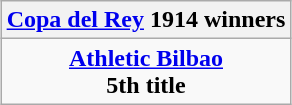<table class="wikitable" style="text-align: center; margin: 0 auto;">
<tr>
<th><a href='#'>Copa del Rey</a> 1914 winners</th>
</tr>
<tr>
<td><strong><a href='#'>Athletic Bilbao</a></strong><br><strong>5th title</strong></td>
</tr>
</table>
